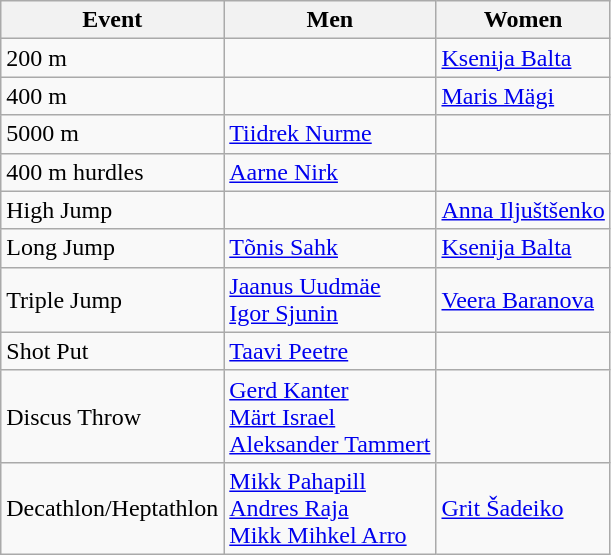<table class=wikitable style="font-size:100%">
<tr>
<th>Event</th>
<th>Men</th>
<th>Women</th>
</tr>
<tr>
<td>200 m</td>
<td></td>
<td><a href='#'>Ksenija Balta</a></td>
</tr>
<tr>
<td>400 m</td>
<td></td>
<td><a href='#'>Maris Mägi</a></td>
</tr>
<tr>
<td>5000 m</td>
<td><a href='#'>Tiidrek Nurme</a></td>
<td></td>
</tr>
<tr>
<td>400 m hurdles</td>
<td><a href='#'>Aarne Nirk</a></td>
<td></td>
</tr>
<tr>
<td>High Jump</td>
<td></td>
<td><a href='#'>Anna Iljuštšenko</a></td>
</tr>
<tr>
<td>Long Jump</td>
<td><a href='#'>Tõnis Sahk</a></td>
<td><a href='#'>Ksenija Balta</a></td>
</tr>
<tr>
<td>Triple Jump</td>
<td><a href='#'>Jaanus Uudmäe</a> <br> <a href='#'>Igor Sjunin</a></td>
<td><a href='#'>Veera Baranova</a></td>
</tr>
<tr>
<td>Shot Put</td>
<td><a href='#'>Taavi Peetre</a></td>
<td></td>
</tr>
<tr>
<td>Discus Throw</td>
<td><a href='#'>Gerd Kanter</a> <br> <a href='#'>Märt Israel</a> <br> <a href='#'>Aleksander Tammert</a></td>
<td></td>
</tr>
<tr>
<td>Decathlon/Heptathlon</td>
<td><a href='#'>Mikk Pahapill</a> <br> <a href='#'>Andres Raja</a> <br> <a href='#'>Mikk Mihkel Arro</a></td>
<td><a href='#'>Grit Šadeiko</a></td>
</tr>
</table>
